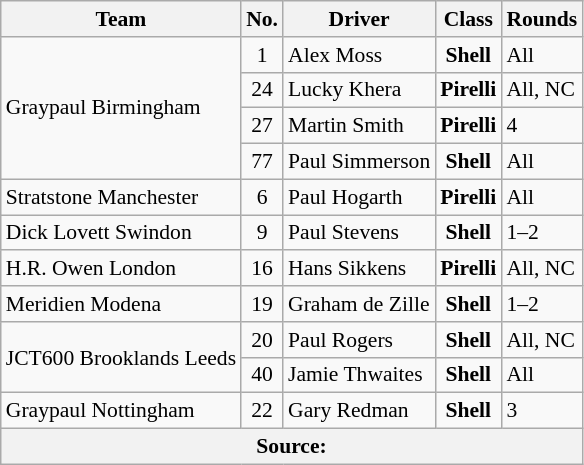<table class="wikitable" style="font-size:90%;">
<tr>
<th>Team</th>
<th>No.</th>
<th>Driver</th>
<th>Class</th>
<th>Rounds</th>
</tr>
<tr>
<td rowspan=4>Graypaul Birmingham</td>
<td align=center>1</td>
<td> Alex Moss</td>
<td align=center><strong><span>Shell</span></strong></td>
<td>All</td>
</tr>
<tr>
<td align=center>24</td>
<td> Lucky Khera</td>
<td align=center><strong><span>Pirelli</span></strong></td>
<td>All, NC</td>
</tr>
<tr>
<td align=center>27</td>
<td> Martin Smith</td>
<td align=center><strong><span>Pirelli</span></strong></td>
<td>4</td>
</tr>
<tr>
<td align=center>77</td>
<td> Paul Simmerson</td>
<td align=center><strong><span>Shell</span></strong></td>
<td>All</td>
</tr>
<tr>
<td>Stratstone Manchester</td>
<td align=center>6</td>
<td> Paul Hogarth</td>
<td align=center><strong><span>Pirelli</span></strong></td>
<td>All</td>
</tr>
<tr>
<td>Dick Lovett Swindon</td>
<td align=center>9</td>
<td> Paul Stevens</td>
<td align=center><strong><span>Shell</span></strong></td>
<td>1–2</td>
</tr>
<tr>
<td>H.R. Owen London</td>
<td align=center>16</td>
<td> Hans Sikkens</td>
<td align=center><strong><span>Pirelli</span></strong></td>
<td>All, NC</td>
</tr>
<tr>
<td>Meridien Modena</td>
<td align=center>19</td>
<td> Graham de Zille</td>
<td align=center><strong><span>Shell</span></strong></td>
<td>1–2</td>
</tr>
<tr>
<td rowspan=2>JCT600 Brooklands Leeds</td>
<td align=center>20</td>
<td> Paul Rogers</td>
<td align=center><strong><span>Shell</span></strong></td>
<td>All, NC</td>
</tr>
<tr>
<td align=center>40</td>
<td> Jamie Thwaites</td>
<td align=center><strong><span>Shell</span></strong></td>
<td>All</td>
</tr>
<tr>
<td>Graypaul Nottingham</td>
<td align=center>22</td>
<td> Gary Redman</td>
<td align=center><strong><span>Shell</span></strong></td>
<td>3</td>
</tr>
<tr>
<th colspan=5>Source:</th>
</tr>
</table>
